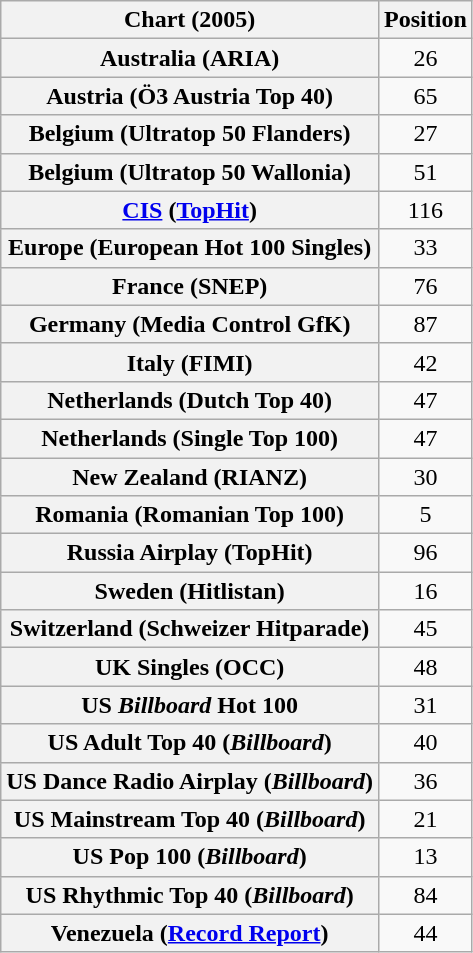<table class="wikitable sortable plainrowheaders" style="text-align:center">
<tr>
<th scope="col">Chart (2005)</th>
<th scope="col">Position</th>
</tr>
<tr>
<th scope="row">Australia (ARIA)</th>
<td>26</td>
</tr>
<tr>
<th scope="row">Austria (Ö3 Austria Top 40)</th>
<td>65</td>
</tr>
<tr>
<th scope="row">Belgium (Ultratop 50 Flanders)</th>
<td>27</td>
</tr>
<tr>
<th scope="row">Belgium (Ultratop 50 Wallonia)</th>
<td>51</td>
</tr>
<tr>
<th scope="row"><a href='#'>CIS</a> (<a href='#'>TopHit</a>)</th>
<td style="text-align:center;">116</td>
</tr>
<tr>
<th scope="row">Europe (European Hot 100 Singles)</th>
<td>33</td>
</tr>
<tr>
<th scope="row">France (SNEP)</th>
<td>76</td>
</tr>
<tr>
<th scope="row">Germany (Media Control GfK)</th>
<td>87</td>
</tr>
<tr>
<th scope="row">Italy (FIMI)</th>
<td>42</td>
</tr>
<tr>
<th scope="row">Netherlands (Dutch Top 40)</th>
<td>47</td>
</tr>
<tr>
<th scope="row">Netherlands (Single Top 100)</th>
<td>47</td>
</tr>
<tr>
<th scope="row">New Zealand (RIANZ)</th>
<td>30</td>
</tr>
<tr>
<th scope="row">Romania (Romanian Top 100)</th>
<td>5</td>
</tr>
<tr>
<th scope="row">Russia Airplay (TopHit)</th>
<td>96</td>
</tr>
<tr>
<th scope="row">Sweden (Hitlistan)</th>
<td>16</td>
</tr>
<tr>
<th scope="row">Switzerland (Schweizer Hitparade)</th>
<td>45</td>
</tr>
<tr>
<th scope="row">UK Singles (OCC)</th>
<td>48</td>
</tr>
<tr>
<th scope="row">US <em>Billboard</em> Hot 100</th>
<td>31</td>
</tr>
<tr>
<th scope="row">US Adult Top 40 (<em>Billboard</em>)</th>
<td>40</td>
</tr>
<tr>
<th scope="row">US Dance Radio Airplay (<em>Billboard</em>)</th>
<td>36</td>
</tr>
<tr>
<th scope="row">US Mainstream Top 40 (<em>Billboard</em>)</th>
<td>21</td>
</tr>
<tr>
<th scope="row">US Pop 100 (<em>Billboard</em>)</th>
<td>13</td>
</tr>
<tr>
<th scope="row">US Rhythmic Top 40 (<em>Billboard</em>)</th>
<td>84</td>
</tr>
<tr>
<th scope="row">Venezuela (<a href='#'>Record Report</a>)</th>
<td>44</td>
</tr>
</table>
